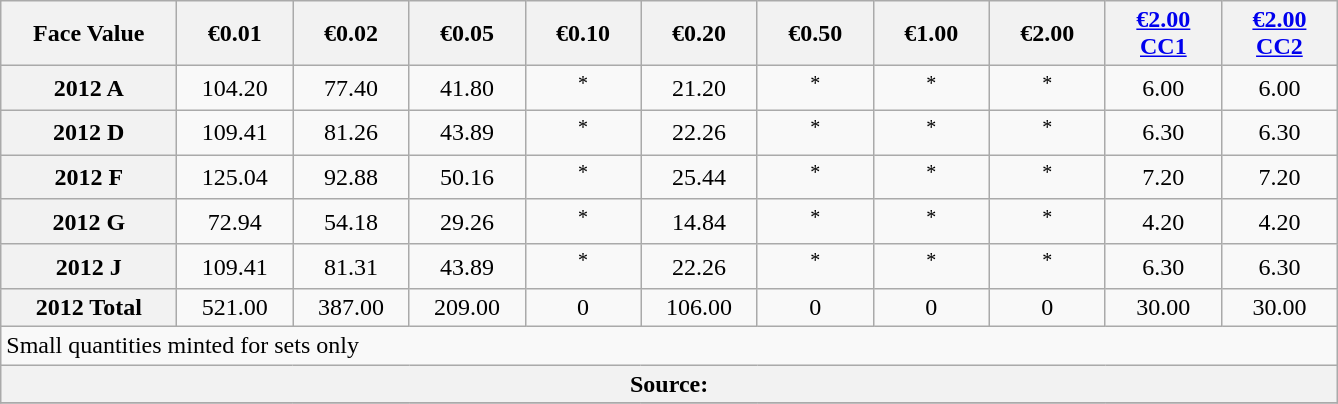<table class="wikitable" style="text-align:center">
<tr>
<th align=left width=110px>Face Value</th>
<th align=left width=70px>€0.01</th>
<th align=left width=70px>€0.02</th>
<th align=left width=70px>€0.05</th>
<th align=left width=70px>€0.10</th>
<th align=left width=70px>€0.20</th>
<th align=left width=70px>€0.50</th>
<th align=left width=70px>€1.00</th>
<th align=left width=70px>€2.00</th>
<th align=left width=70px><a href='#'>€2.00 CC1</a></th>
<th align=left width=70px><a href='#'>€2.00 CC2</a></th>
</tr>
<tr>
<th>2012 A</th>
<td>104.20</td>
<td>77.40</td>
<td>41.80</td>
<td><sup>*</sup></td>
<td>21.20</td>
<td><sup>*</sup></td>
<td><sup>*</sup></td>
<td><sup>*</sup></td>
<td>6.00</td>
<td>6.00</td>
</tr>
<tr>
<th>2012 D</th>
<td>109.41</td>
<td>81.26</td>
<td>43.89</td>
<td><sup>*</sup></td>
<td>22.26</td>
<td><sup>*</sup></td>
<td><sup>*</sup></td>
<td><sup>*</sup></td>
<td>6.30</td>
<td>6.30</td>
</tr>
<tr>
<th>2012 F</th>
<td>125.04</td>
<td>92.88</td>
<td>50.16</td>
<td><sup>*</sup></td>
<td>25.44</td>
<td><sup>*</sup></td>
<td><sup>*</sup></td>
<td><sup>*</sup></td>
<td>7.20</td>
<td>7.20</td>
</tr>
<tr>
<th>2012 G</th>
<td>72.94</td>
<td>54.18</td>
<td>29.26</td>
<td><sup>*</sup></td>
<td>14.84</td>
<td><sup>*</sup></td>
<td><sup>*</sup></td>
<td><sup>*</sup></td>
<td>4.20</td>
<td>4.20</td>
</tr>
<tr>
<th>2012 J</th>
<td>109.41</td>
<td>81.31</td>
<td>43.89</td>
<td><sup>*</sup></td>
<td>22.26</td>
<td><sup>*</sup></td>
<td><sup>*</sup></td>
<td><sup>*</sup></td>
<td>6.30</td>
<td>6.30</td>
</tr>
<tr>
<th>2012 Total</th>
<td>521.00</td>
<td>387.00</td>
<td>209.00</td>
<td>0</td>
<td>106.00</td>
<td>0</td>
<td>0</td>
<td>0</td>
<td>30.00</td>
<td>30.00</td>
</tr>
<tr>
<td align=left colspan=11> Small quantities minted for sets only</td>
</tr>
<tr>
<th colspan=11>Source:</th>
</tr>
<tr>
</tr>
</table>
